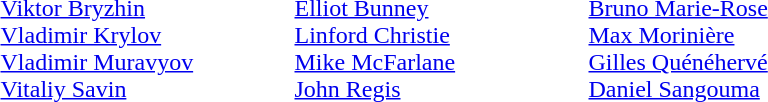<table>
<tr>
<td style="width:12em" valign=top><br><a href='#'>Viktor Bryzhin</a><br><a href='#'>Vladimir Krylov</a><br><a href='#'>Vladimir Muravyov</a><br><a href='#'>Vitaliy Savin</a></td>
<td style="width:12em" valign=top><br><a href='#'>Elliot Bunney</a><br><a href='#'>Linford Christie</a><br><a href='#'>Mike McFarlane</a><br><a href='#'>John Regis</a></td>
<td style="width:12em" valign=top><br><a href='#'>Bruno Marie-Rose</a><br><a href='#'>Max Morinière</a><br><a href='#'>Gilles Quénéhervé</a><br><a href='#'>Daniel Sangouma</a></td>
</tr>
</table>
